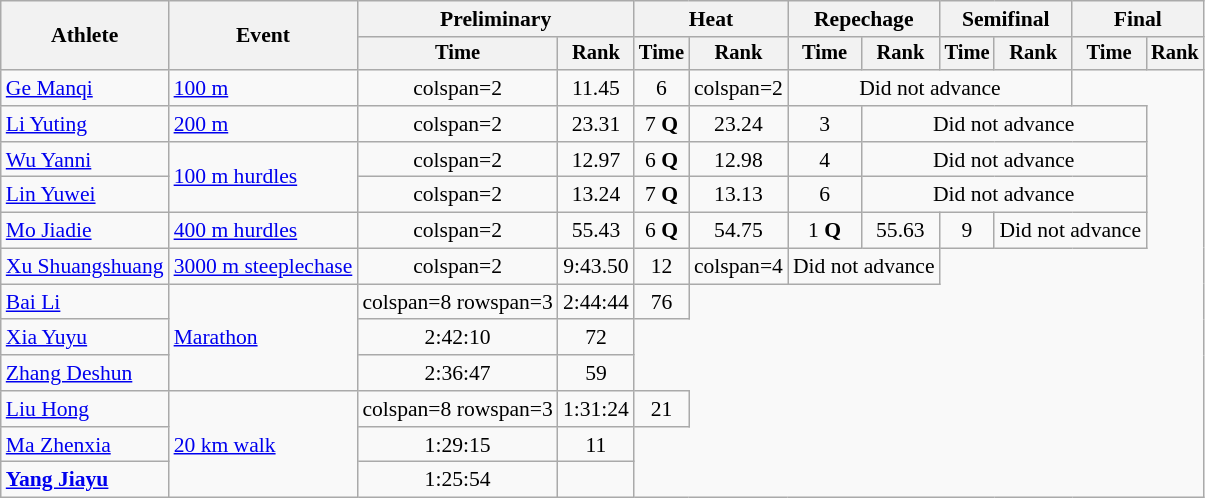<table class="wikitable" style="font-size:90%">
<tr>
<th rowspan=2>Athlete</th>
<th rowspan=2>Event</th>
<th colspan=2>Preliminary</th>
<th colspan=2>Heat</th>
<th colspan=2>Repechage</th>
<th colspan=2>Semifinal</th>
<th colspan=2>Final</th>
</tr>
<tr style=font-size:95%>
<th>Time</th>
<th>Rank</th>
<th>Time</th>
<th>Rank</th>
<th>Time</th>
<th>Rank</th>
<th>Time</th>
<th>Rank</th>
<th>Time</th>
<th>Rank</th>
</tr>
<tr align=center>
<td align=left><a href='#'>Ge Manqi</a></td>
<td align=left><a href='#'>100 m</a></td>
<td>colspan=2 </td>
<td>11.45</td>
<td>6</td>
<td>colspan=2</td>
<td colspan=4>Did not advance</td>
</tr>
<tr align=center>
<td align=left><a href='#'>Li Yuting</a></td>
<td align=left><a href='#'>200 m</a></td>
<td>colspan=2 </td>
<td>23.31</td>
<td>7 <strong>Q</strong></td>
<td>23.24</td>
<td>3</td>
<td colspan=4>Did not advance</td>
</tr>
<tr align=center>
<td align=left><a href='#'>Wu Yanni</a></td>
<td align=left rowspan=2><a href='#'>100 m hurdles</a></td>
<td>colspan=2 </td>
<td>12.97</td>
<td>6 <strong>Q</strong></td>
<td>12.98</td>
<td>4</td>
<td colspan=4>Did not advance</td>
</tr>
<tr align=center>
<td align=left><a href='#'>Lin Yuwei</a></td>
<td>colspan=2 </td>
<td>13.24</td>
<td>7 <strong>Q</strong></td>
<td>13.13</td>
<td>6</td>
<td colspan=4>Did not advance</td>
</tr>
<tr align=center>
<td align=left><a href='#'>Mo Jiadie</a></td>
<td align=left><a href='#'>400 m hurdles</a></td>
<td>colspan=2 </td>
<td>55.43</td>
<td>6 <strong>Q</strong></td>
<td>54.75</td>
<td>1 <strong>Q</strong></td>
<td>55.63</td>
<td>9</td>
<td colspan=2>Did not advance</td>
</tr>
<tr align=center>
<td align=left><a href='#'>Xu Shuangshuang</a></td>
<td align=left><a href='#'>3000 m steeplechase</a></td>
<td>colspan=2 </td>
<td>9:43.50</td>
<td>12</td>
<td>colspan=4 </td>
<td colspan=2>Did not advance</td>
</tr>
<tr align=center>
<td align=left><a href='#'>Bai Li</a></td>
<td align=left rowspan=3><a href='#'>Marathon</a></td>
<td>colspan=8 rowspan=3 </td>
<td>2:44:44</td>
<td>76</td>
</tr>
<tr align=center>
<td align=left><a href='#'>Xia Yuyu</a></td>
<td>2:42:10</td>
<td>72</td>
</tr>
<tr align=center>
<td align=left><a href='#'>Zhang Deshun</a></td>
<td>2:36:47</td>
<td>59</td>
</tr>
<tr align=center>
<td align=left><a href='#'>Liu Hong</a></td>
<td align=left rowspan=3><a href='#'>20 km walk</a></td>
<td>colspan=8 rowspan=3 </td>
<td>1:31:24</td>
<td>21</td>
</tr>
<tr align=center>
<td align=left><a href='#'>Ma Zhenxia</a></td>
<td>1:29:15</td>
<td>11</td>
</tr>
<tr align=center>
<td align=left><strong><a href='#'>Yang Jiayu</a></strong></td>
<td>1:25:54</td>
<td></td>
</tr>
</table>
